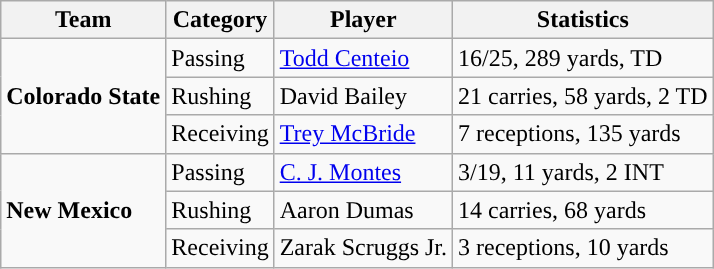<table class="wikitable" style="float: left;">
<tr>
<th>Team</th>
<th>Category</th>
<th>Player</th>
<th>Statistics</th>
</tr>
<tr>
<td rowspan=3><strong>Colorado State</strong></td>
<td>Passing</td>
<td><a href='#'>Todd Centeio</a></td>
<td>16/25, 289 yards, TD</td>
</tr>
<tr>
<td>Rushing</td>
<td>David Bailey</td>
<td>21 carries, 58 yards, 2 TD</td>
</tr>
<tr>
<td>Receiving</td>
<td><a href='#'>Trey McBride</a></td>
<td>7 receptions, 135 yards</td>
</tr>
<tr>
<td rowspan=3><strong>New Mexico</strong></td>
<td>Passing</td>
<td><a href='#'>C. J. Montes</a></td>
<td>3/19, 11 yards, 2 INT</td>
</tr>
<tr>
<td>Rushing</td>
<td>Aaron Dumas</td>
<td>14 carries, 68 yards</td>
</tr>
<tr>
<td>Receiving</td>
<td>Zarak Scruggs Jr.</td>
<td>3 receptions, 10 yards</td>
</tr>
</table>
